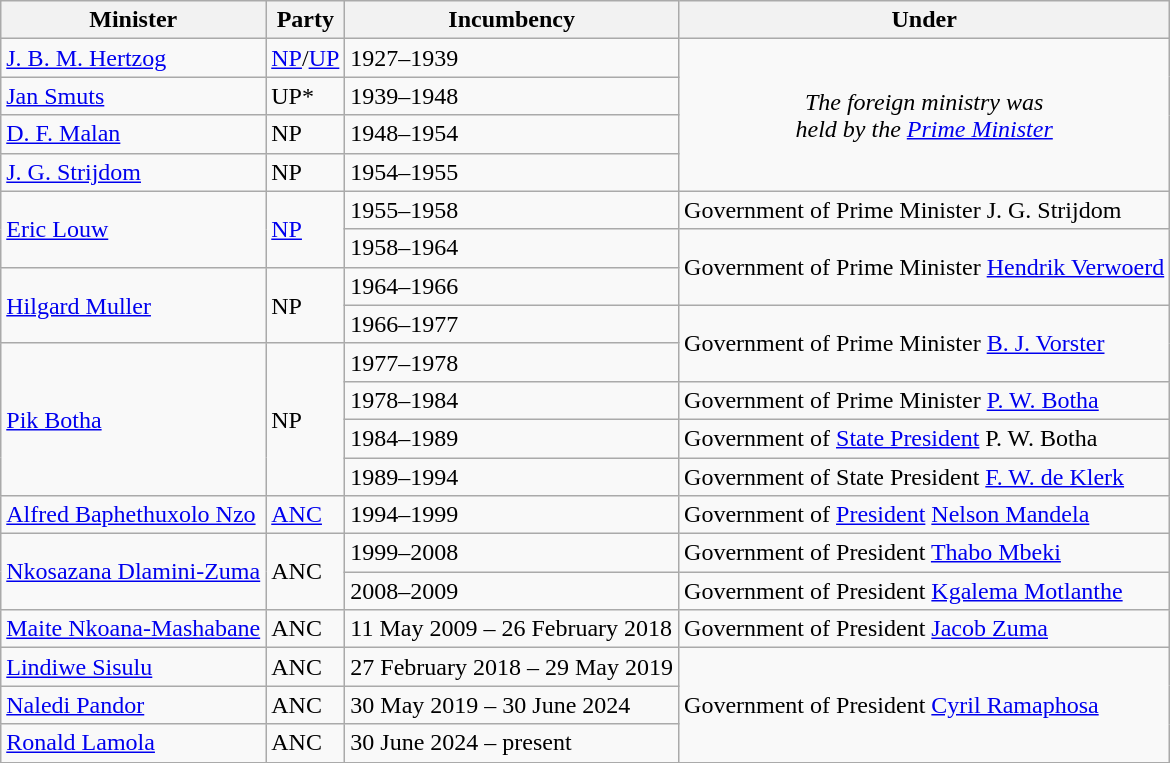<table class="wikitable">
<tr>
<th>Minister</th>
<th>Party</th>
<th>Incumbency</th>
<th>Under</th>
</tr>
<tr>
<td><a href='#'>J. B. M. Hertzog</a></td>
<td><a href='#'>NP</a>/<a href='#'>UP</a></td>
<td>1927–1939</td>
<td rowspan="4" align="center"><em>The foreign ministry was<br>held by the <a href='#'>Prime Minister</a></em></td>
</tr>
<tr>
<td><a href='#'>Jan Smuts</a></td>
<td>UP*</td>
<td>1939–1948</td>
</tr>
<tr>
<td><a href='#'>D. F. Malan</a></td>
<td>NP</td>
<td>1948–1954</td>
</tr>
<tr>
<td><a href='#'>J. G. Strijdom</a></td>
<td>NP</td>
<td>1954–1955</td>
</tr>
<tr>
<td rowspan="2"><a href='#'>Eric Louw</a></td>
<td rowspan="2"><a href='#'>NP</a></td>
<td>1955–1958</td>
<td>Government of Prime Minister J. G. Strijdom</td>
</tr>
<tr>
<td>1958–1964</td>
<td rowspan="2">Government of Prime Minister <a href='#'>Hendrik Verwoerd</a></td>
</tr>
<tr>
<td rowspan="2"><a href='#'>Hilgard Muller</a></td>
<td rowspan="2">NP</td>
<td>1964–1966</td>
</tr>
<tr>
<td>1966–1977</td>
<td rowspan="2">Government of Prime Minister <a href='#'>B. J. Vorster</a></td>
</tr>
<tr>
<td rowspan="4"><a href='#'>Pik Botha</a></td>
<td rowspan="4">NP</td>
<td>1977–1978</td>
</tr>
<tr>
<td>1978–1984</td>
<td>Government of Prime Minister <a href='#'>P. W. Botha</a></td>
</tr>
<tr>
<td>1984–1989</td>
<td>Government of <a href='#'>State President</a> P. W. Botha</td>
</tr>
<tr>
<td>1989–1994</td>
<td>Government of State President <a href='#'>F. W. de Klerk</a></td>
</tr>
<tr>
<td><a href='#'>Alfred Baphethuxolo Nzo</a></td>
<td><a href='#'>ANC</a></td>
<td>1994–1999</td>
<td>Government of <a href='#'>President</a> <a href='#'>Nelson Mandela</a></td>
</tr>
<tr>
<td rowspan="2"><a href='#'>Nkosazana Dlamini-Zuma</a></td>
<td rowspan="2">ANC</td>
<td>1999–2008</td>
<td>Government of President <a href='#'>Thabo Mbeki</a></td>
</tr>
<tr>
<td>2008–2009</td>
<td>Government of President <a href='#'>Kgalema Motlanthe</a></td>
</tr>
<tr>
<td><a href='#'>Maite Nkoana-Mashabane</a></td>
<td>ANC</td>
<td>11 May 2009 – 26 February 2018</td>
<td>Government of President <a href='#'>Jacob Zuma</a></td>
</tr>
<tr>
<td><a href='#'>Lindiwe Sisulu</a></td>
<td>ANC</td>
<td>27 February 2018 – 29 May 2019</td>
<td rowspan="3">Government of President <a href='#'>Cyril Ramaphosa</a></td>
</tr>
<tr>
<td><a href='#'>Naledi Pandor</a></td>
<td>ANC</td>
<td>30 May 2019 – 30 June 2024</td>
</tr>
<tr>
<td><a href='#'>Ronald Lamola</a></td>
<td>ANC</td>
<td>30 June 2024 – present</td>
</tr>
</table>
